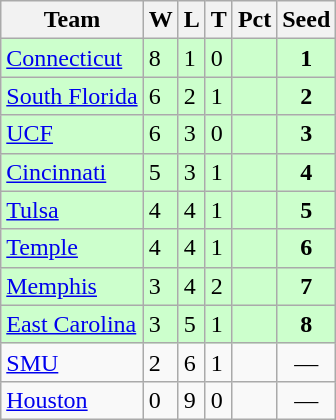<table class=wikitable>
<tr>
<th>Team</th>
<th>W</th>
<th>L</th>
<th>T</th>
<th>Pct</th>
<th>Seed</th>
</tr>
<tr bgcolor=ccffcc>
<td><a href='#'>Connecticut</a></td>
<td>8</td>
<td>1</td>
<td>0</td>
<td></td>
<td style="text-align:center;"><strong>1</strong></td>
</tr>
<tr bgcolor=ccffcc>
<td><a href='#'>South Florida</a></td>
<td>6</td>
<td>2</td>
<td>1</td>
<td></td>
<td style="text-align:center;"><strong>2</strong></td>
</tr>
<tr bgcolor=ccffcc>
<td><a href='#'>UCF</a></td>
<td>6</td>
<td>3</td>
<td>0</td>
<td></td>
<td style="text-align:center;"><strong>3</strong></td>
</tr>
<tr bgcolor=ccffcc>
<td><a href='#'>Cincinnati</a></td>
<td>5</td>
<td>3</td>
<td>1</td>
<td></td>
<td style="text-align:center;"><strong>4</strong></td>
</tr>
<tr bgcolor=ccffcc>
<td><a href='#'>Tulsa</a></td>
<td>4</td>
<td>4</td>
<td>1</td>
<td></td>
<td style="text-align:center;"><strong>5</strong></td>
</tr>
<tr bgcolor=ccffcc>
<td><a href='#'>Temple</a></td>
<td>4</td>
<td>4</td>
<td>1</td>
<td></td>
<td style="text-align:center;"><strong>6</strong></td>
</tr>
<tr bgcolor=ccffcc>
<td><a href='#'>Memphis</a></td>
<td>3</td>
<td>4</td>
<td>2</td>
<td></td>
<td style="text-align:center;"><strong>7</strong></td>
</tr>
<tr bgcolor=ccffcc>
<td><a href='#'>East Carolina</a></td>
<td>3</td>
<td>5</td>
<td>1</td>
<td></td>
<td style="text-align:center;"><strong>8</strong></td>
</tr>
<tr>
<td><a href='#'>SMU</a></td>
<td>2</td>
<td>6</td>
<td>1</td>
<td></td>
<td style="text-align:center;">—</td>
</tr>
<tr>
<td><a href='#'>Houston</a></td>
<td>0</td>
<td>9</td>
<td>0</td>
<td></td>
<td style="text-align:center;">—</td>
</tr>
</table>
